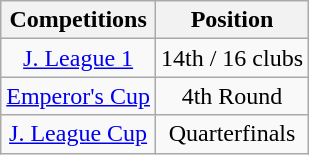<table class="wikitable" style="text-align:center;">
<tr>
<th>Competitions</th>
<th>Position</th>
</tr>
<tr>
<td><a href='#'>J. League 1</a></td>
<td>14th / 16 clubs</td>
</tr>
<tr>
<td><a href='#'>Emperor's Cup</a></td>
<td>4th Round</td>
</tr>
<tr>
<td><a href='#'>J. League Cup</a></td>
<td>Quarterfinals</td>
</tr>
</table>
